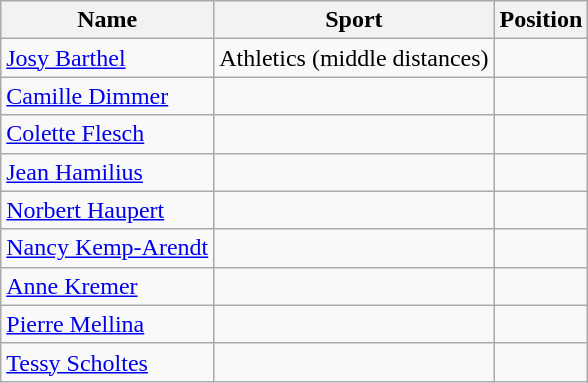<table class="wikitable sortable">
<tr>
<th>Name</th>
<th>Sport</th>
<th>Position</th>
</tr>
<tr>
<td data-sort-value="Barthel,Josy "><a href='#'>Josy Barthel</a></td>
<td>Athletics (middle distances)</td>
<td></td>
</tr>
<tr>
<td data-sort-value="Dimmer,Camille "><a href='#'>Camille Dimmer</a></td>
<td></td>
<td></td>
</tr>
<tr>
<td data-sort-value="Flesch,Colette "><a href='#'>Colette Flesch</a></td>
<td></td>
<td></td>
</tr>
<tr>
<td data-sort-value="Hamilius,Jean "><a href='#'>Jean Hamilius</a></td>
<td></td>
<td></td>
</tr>
<tr>
<td data-sort-value="Haupert,Norbert "><a href='#'>Norbert Haupert</a></td>
<td></td>
<td></td>
</tr>
<tr>
<td data-sort-value="Kemp-Arendt,Nancy "><a href='#'>Nancy Kemp-Arendt</a></td>
<td></td>
<td></td>
</tr>
<tr>
<td data-sort-value="Kremer,Anne "><a href='#'>Anne Kremer</a></td>
<td></td>
<td></td>
</tr>
<tr>
<td data-sort-value="Mellina,Pierre "><a href='#'>Pierre Mellina</a></td>
<td></td>
<td></td>
</tr>
<tr>
<td data-sort-value="Scholtes,Tessy "><a href='#'>Tessy Scholtes</a></td>
<td></td>
<td></td>
</tr>
</table>
